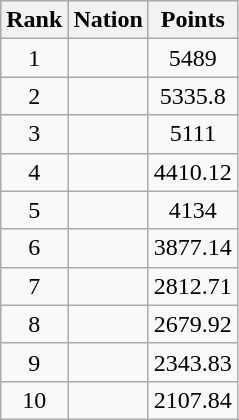<table class="wikitable sortable">
<tr>
<th>Rank</th>
<th>Nation</th>
<th>Points</th>
</tr>
<tr>
<td align=center>1</td>
<td></td>
<td align=center>5489</td>
</tr>
<tr>
<td align=center>2</td>
<td></td>
<td align=center>5335.8</td>
</tr>
<tr>
<td align=center>3</td>
<td></td>
<td align=center>5111</td>
</tr>
<tr>
<td align=center>4</td>
<td></td>
<td align=center>4410.12</td>
</tr>
<tr>
<td align=center>5</td>
<td></td>
<td align=center>4134</td>
</tr>
<tr>
<td align=center>6</td>
<td></td>
<td align=center>3877.14</td>
</tr>
<tr>
<td align=center>7</td>
<td></td>
<td align=center>2812.71</td>
</tr>
<tr>
<td align=center>8</td>
<td></td>
<td align=center>2679.92</td>
</tr>
<tr>
<td align=center>9</td>
<td></td>
<td align=center>2343.83</td>
</tr>
<tr>
<td align=center>10</td>
<td></td>
<td align=center>2107.84</td>
</tr>
</table>
